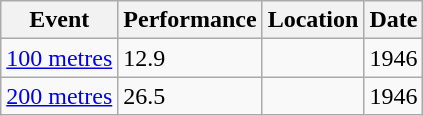<table class=wikitable>
<tr>
<th scope="col">Event</th>
<th scope="col">Performance</th>
<th scope="col">Location</th>
<th scope="col">Date</th>
</tr>
<tr>
<td><a href='#'>100 metres</a></td>
<td>12.9</td>
<td></td>
<td>1946</td>
</tr>
<tr>
<td><a href='#'>200 metres</a></td>
<td>26.5</td>
<td></td>
<td>1946</td>
</tr>
</table>
